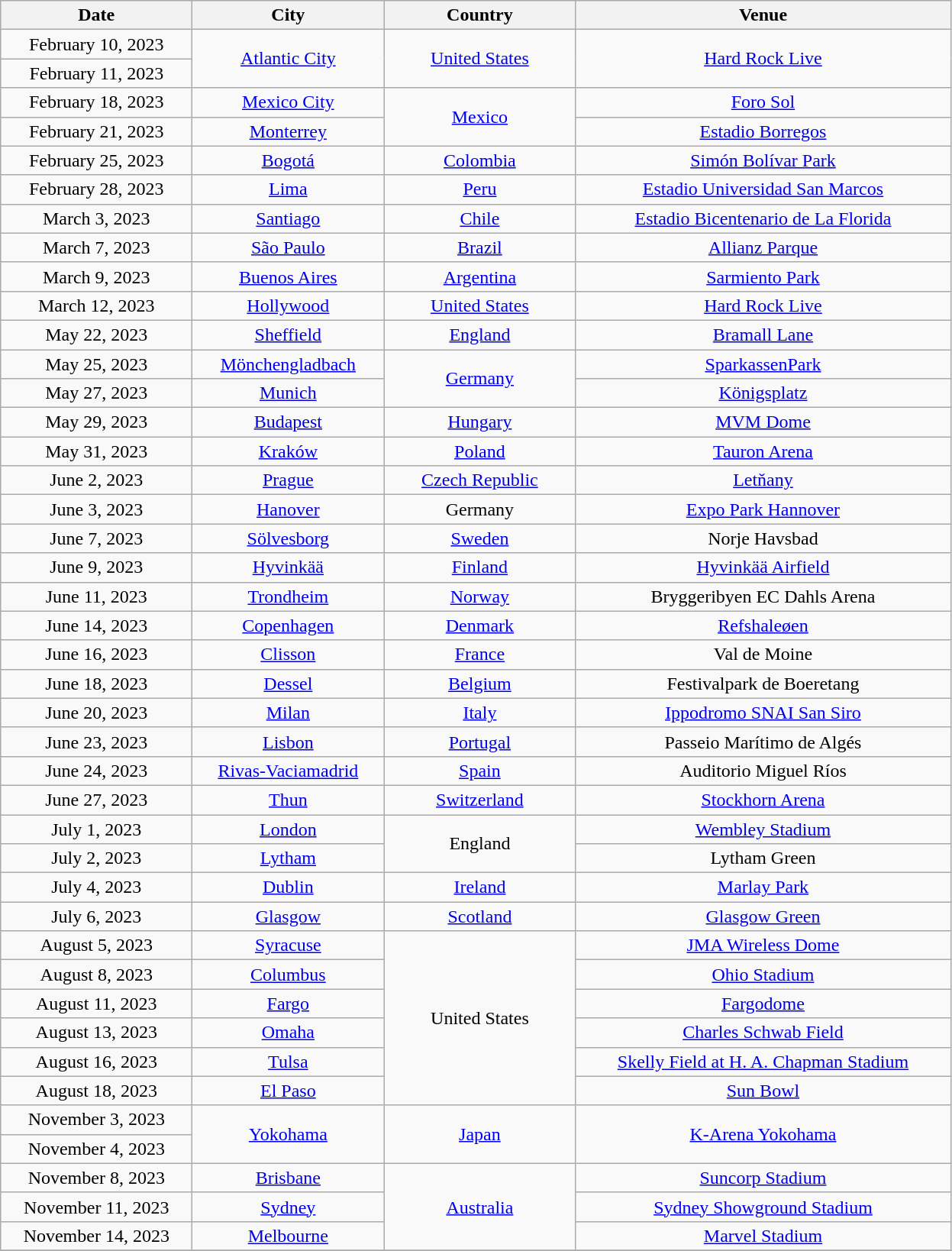<table class="wikitable plainrowheaders" style="text-align:center;">
<tr>
<th scope="col" style="width:10em;">Date</th>
<th scope="col" style="width:10em;">City</th>
<th scope="col" style="width:10em;">Country</th>
<th scope="col" style="width:20em;">Venue</th>
</tr>
<tr>
<td>February 10, 2023</td>
<td rowspan="2"><a href='#'>Atlantic City</a></td>
<td rowspan="2"><a href='#'>United States</a></td>
<td rowspan="2"><a href='#'>Hard Rock Live</a></td>
</tr>
<tr>
<td>February 11, 2023</td>
</tr>
<tr>
<td>February 18, 2023</td>
<td><a href='#'>Mexico City</a></td>
<td rowspan="2"><a href='#'>Mexico</a></td>
<td><a href='#'>Foro Sol</a></td>
</tr>
<tr>
<td>February 21, 2023</td>
<td><a href='#'>Monterrey</a></td>
<td><a href='#'>Estadio Borregos</a></td>
</tr>
<tr>
<td>February 25, 2023</td>
<td><a href='#'>Bogotá</a></td>
<td><a href='#'>Colombia</a></td>
<td><a href='#'>Simón Bolívar Park</a></td>
</tr>
<tr>
<td>February 28, 2023</td>
<td><a href='#'>Lima</a></td>
<td><a href='#'>Peru</a></td>
<td><a href='#'>Estadio Universidad San Marcos</a></td>
</tr>
<tr>
<td>March 3, 2023</td>
<td><a href='#'>Santiago</a></td>
<td><a href='#'>Chile</a></td>
<td><a href='#'>Estadio Bicentenario de La Florida</a></td>
</tr>
<tr>
<td>March 7, 2023</td>
<td><a href='#'>São Paulo</a></td>
<td><a href='#'>Brazil</a></td>
<td><a href='#'>Allianz Parque</a></td>
</tr>
<tr>
<td>March 9, 2023</td>
<td><a href='#'>Buenos Aires</a></td>
<td><a href='#'>Argentina</a></td>
<td><a href='#'>Sarmiento Park</a></td>
</tr>
<tr>
<td>March 12, 2023</td>
<td><a href='#'>Hollywood</a></td>
<td><a href='#'>United States</a></td>
<td><a href='#'>Hard Rock Live</a></td>
</tr>
<tr>
<td>May 22, 2023</td>
<td><a href='#'>Sheffield</a></td>
<td><a href='#'>England</a></td>
<td><a href='#'>Bramall Lane</a></td>
</tr>
<tr>
<td>May 25, 2023</td>
<td><a href='#'>Mönchengladbach</a></td>
<td rowspan="2"><a href='#'>Germany</a></td>
<td><a href='#'>SparkassenPark</a></td>
</tr>
<tr>
<td>May 27, 2023</td>
<td><a href='#'>Munich</a></td>
<td><a href='#'>Königsplatz</a></td>
</tr>
<tr>
<td>May 29, 2023</td>
<td><a href='#'>Budapest</a></td>
<td><a href='#'>Hungary</a></td>
<td><a href='#'>MVM Dome</a></td>
</tr>
<tr>
<td>May 31, 2023</td>
<td><a href='#'>Kraków</a></td>
<td><a href='#'>Poland</a></td>
<td><a href='#'>Tauron Arena</a></td>
</tr>
<tr>
<td>June 2, 2023</td>
<td><a href='#'>Prague</a></td>
<td><a href='#'>Czech Republic</a></td>
<td><a href='#'>Letňany</a></td>
</tr>
<tr>
<td>June 3, 2023</td>
<td><a href='#'>Hanover</a></td>
<td>Germany</td>
<td><a href='#'>Expo Park Hannover</a></td>
</tr>
<tr>
<td>June 7, 2023</td>
<td><a href='#'>Sölvesborg</a></td>
<td><a href='#'>Sweden</a></td>
<td>Norje Havsbad</td>
</tr>
<tr>
<td>June 9, 2023</td>
<td><a href='#'>Hyvinkää</a></td>
<td><a href='#'>Finland</a></td>
<td><a href='#'>Hyvinkää Airfield</a></td>
</tr>
<tr>
<td>June 11, 2023</td>
<td><a href='#'>Trondheim</a></td>
<td><a href='#'>Norway</a></td>
<td>Bryggeribyen EC Dahls Arena</td>
</tr>
<tr>
<td>June 14, 2023</td>
<td><a href='#'>Copenhagen</a></td>
<td><a href='#'>Denmark</a></td>
<td><a href='#'>Refshaleøen</a></td>
</tr>
<tr>
<td>June 16, 2023</td>
<td><a href='#'>Clisson</a></td>
<td><a href='#'>France</a></td>
<td>Val de Moine</td>
</tr>
<tr>
<td>June 18, 2023</td>
<td><a href='#'>Dessel</a></td>
<td><a href='#'>Belgium</a></td>
<td>Festivalpark de Boeretang</td>
</tr>
<tr>
<td>June 20, 2023</td>
<td><a href='#'>Milan</a></td>
<td><a href='#'>Italy</a></td>
<td><a href='#'>Ippodromo SNAI San Siro</a></td>
</tr>
<tr>
<td>June 23, 2023</td>
<td><a href='#'>Lisbon</a></td>
<td><a href='#'>Portugal</a></td>
<td>Passeio Marítimo de Algés</td>
</tr>
<tr>
<td>June 24, 2023</td>
<td><a href='#'>Rivas-Vaciamadrid</a></td>
<td><a href='#'>Spain</a></td>
<td>Auditorio Miguel Ríos</td>
</tr>
<tr>
<td>June 27, 2023</td>
<td><a href='#'>Thun</a></td>
<td><a href='#'>Switzerland</a></td>
<td><a href='#'>Stockhorn Arena</a></td>
</tr>
<tr>
<td>July 1, 2023</td>
<td><a href='#'>London</a></td>
<td rowspan="2">England</td>
<td><a href='#'>Wembley Stadium</a></td>
</tr>
<tr>
<td>July 2, 2023</td>
<td><a href='#'>Lytham</a></td>
<td>Lytham Green</td>
</tr>
<tr>
<td>July 4, 2023</td>
<td><a href='#'>Dublin</a></td>
<td><a href='#'>Ireland</a></td>
<td><a href='#'>Marlay Park</a></td>
</tr>
<tr>
<td>July 6, 2023</td>
<td><a href='#'>Glasgow</a></td>
<td><a href='#'>Scotland</a></td>
<td><a href='#'>Glasgow Green</a></td>
</tr>
<tr>
<td>August 5, 2023</td>
<td><a href='#'>Syracuse</a></td>
<td rowspan="6">United States</td>
<td><a href='#'>JMA Wireless Dome</a></td>
</tr>
<tr>
<td>August 8, 2023</td>
<td><a href='#'>Columbus</a></td>
<td><a href='#'>Ohio Stadium</a></td>
</tr>
<tr>
<td>August 11, 2023</td>
<td><a href='#'>Fargo</a></td>
<td><a href='#'>Fargodome</a></td>
</tr>
<tr>
<td>August 13, 2023</td>
<td><a href='#'>Omaha</a></td>
<td><a href='#'>Charles Schwab Field</a></td>
</tr>
<tr>
<td>August 16, 2023</td>
<td><a href='#'>Tulsa</a></td>
<td><a href='#'>Skelly Field at H. A. Chapman Stadium</a></td>
</tr>
<tr>
<td>August 18, 2023</td>
<td><a href='#'>El Paso</a></td>
<td><a href='#'>Sun Bowl</a></td>
</tr>
<tr>
<td>November 3, 2023</td>
<td rowspan="2"><a href='#'>Yokohama</a></td>
<td rowspan="2"><a href='#'>Japan</a></td>
<td rowspan="2"><a href='#'>K-Arena Yokohama</a></td>
</tr>
<tr>
<td>November 4, 2023</td>
</tr>
<tr>
<td>November 8, 2023</td>
<td><a href='#'>Brisbane</a></td>
<td rowspan="3"><a href='#'>Australia</a></td>
<td><a href='#'>Suncorp Stadium</a></td>
</tr>
<tr>
<td>November 11, 2023</td>
<td><a href='#'>Sydney</a></td>
<td><a href='#'>Sydney Showground Stadium</a></td>
</tr>
<tr>
<td>November 14, 2023</td>
<td><a href='#'>Melbourne</a></td>
<td><a href='#'>Marvel Stadium</a></td>
</tr>
<tr>
</tr>
</table>
